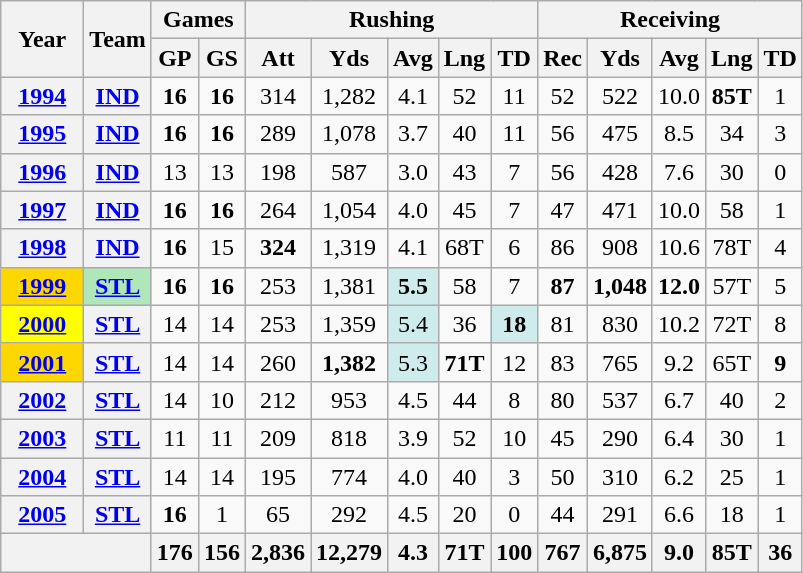<table class="wikitable" style="text-align:center;">
<tr>
<th rowspan="2">Year</th>
<th rowspan="2">Team</th>
<th colspan="2">Games</th>
<th colspan="5">Rushing</th>
<th colspan="5">Receiving</th>
</tr>
<tr>
<th>GP</th>
<th>GS</th>
<th>Att</th>
<th>Yds</th>
<th>Avg</th>
<th>Lng</th>
<th>TD</th>
<th>Rec</th>
<th>Yds</th>
<th>Avg</th>
<th>Lng</th>
<th>TD</th>
</tr>
<tr>
<th><a href='#'>1994</a></th>
<th><a href='#'>IND</a></th>
<td><strong>16</strong></td>
<td><strong>16</strong></td>
<td>314</td>
<td>1,282</td>
<td>4.1</td>
<td>52</td>
<td>11</td>
<td>52</td>
<td>522</td>
<td>10.0</td>
<td><strong>85T</strong></td>
<td>1</td>
</tr>
<tr>
<th><a href='#'>1995</a></th>
<th><a href='#'>IND</a></th>
<td><strong>16</strong></td>
<td><strong>16</strong></td>
<td>289</td>
<td>1,078</td>
<td>3.7</td>
<td>40</td>
<td>11</td>
<td>56</td>
<td>475</td>
<td>8.5</td>
<td>34</td>
<td>3</td>
</tr>
<tr>
<th><a href='#'>1996</a></th>
<th><a href='#'>IND</a></th>
<td>13</td>
<td>13</td>
<td>198</td>
<td>587</td>
<td>3.0</td>
<td>43</td>
<td>7</td>
<td>56</td>
<td>428</td>
<td>7.6</td>
<td>30</td>
<td>0</td>
</tr>
<tr>
<th><a href='#'>1997</a></th>
<th><a href='#'>IND</a></th>
<td><strong>16</strong></td>
<td><strong>16</strong></td>
<td>264</td>
<td>1,054</td>
<td>4.0</td>
<td>45</td>
<td>7</td>
<td>47</td>
<td>471</td>
<td>10.0</td>
<td>58</td>
<td>1</td>
</tr>
<tr>
<th><a href='#'>1998</a></th>
<th><a href='#'>IND</a></th>
<td><strong>16</strong></td>
<td>15</td>
<td><strong>324</strong></td>
<td>1,319</td>
<td>4.1</td>
<td>68T</td>
<td>6</td>
<td>86</td>
<td>908</td>
<td>10.6</td>
<td>78T</td>
<td>4</td>
</tr>
<tr>
<th style="background:#ffd700; width:3em;"><a href='#'>1999</a></th>
<th style="background:#afe6ba"><a href='#'>STL</a></th>
<td><strong>16</strong></td>
<td><strong>16</strong></td>
<td>253</td>
<td>1,381</td>
<td style="background:#cfecec"><strong>5.5</strong></td>
<td>58</td>
<td>7</td>
<td><strong>87</strong></td>
<td><strong>1,048</strong></td>
<td><strong>12.0</strong></td>
<td>57T</td>
<td>5</td>
</tr>
<tr>
<th style="background:#ffff00; width:3em;"><a href='#'>2000</a></th>
<th><a href='#'>STL</a></th>
<td>14</td>
<td>14</td>
<td>253</td>
<td>1,359</td>
<td style="background:#cfecec">5.4</td>
<td>36</td>
<td style="background:#cfecec"><strong>18</strong></td>
<td>81</td>
<td>830</td>
<td>10.2</td>
<td>72T</td>
<td>8</td>
</tr>
<tr>
<th style="background:#ffd700; width:3em;"><a href='#'>2001</a></th>
<th><a href='#'>STL</a></th>
<td>14</td>
<td>14</td>
<td>260</td>
<td><strong>1,382</strong></td>
<td style="background:#cfecec">5.3</td>
<td><strong>71T</strong></td>
<td>12</td>
<td>83</td>
<td>765</td>
<td>9.2</td>
<td>65T</td>
<td><strong>9</strong></td>
</tr>
<tr>
<th><a href='#'>2002</a></th>
<th><a href='#'>STL</a></th>
<td>14</td>
<td>10</td>
<td>212</td>
<td>953</td>
<td>4.5</td>
<td>44</td>
<td>8</td>
<td>80</td>
<td>537</td>
<td>6.7</td>
<td>40</td>
<td>2</td>
</tr>
<tr>
<th><a href='#'>2003</a></th>
<th><a href='#'>STL</a></th>
<td>11</td>
<td>11</td>
<td>209</td>
<td>818</td>
<td>3.9</td>
<td>52</td>
<td>10</td>
<td>45</td>
<td>290</td>
<td>6.4</td>
<td>30</td>
<td>1</td>
</tr>
<tr>
<th><a href='#'>2004</a></th>
<th><a href='#'>STL</a></th>
<td>14</td>
<td>14</td>
<td>195</td>
<td>774</td>
<td>4.0</td>
<td>40</td>
<td>3</td>
<td>50</td>
<td>310</td>
<td>6.2</td>
<td>25</td>
<td>1</td>
</tr>
<tr>
<th><a href='#'>2005</a></th>
<th><a href='#'>STL</a></th>
<td><strong>16</strong></td>
<td>1</td>
<td>65</td>
<td>292</td>
<td>4.5</td>
<td>20</td>
<td>0</td>
<td>44</td>
<td>291</td>
<td>6.6</td>
<td>18</td>
<td>1</td>
</tr>
<tr>
<th colspan="2"></th>
<th>176</th>
<th>156</th>
<th>2,836</th>
<th>12,279</th>
<th>4.3</th>
<th>71T</th>
<th>100</th>
<th>767</th>
<th>6,875</th>
<th>9.0</th>
<th>85T</th>
<th>36</th>
</tr>
</table>
